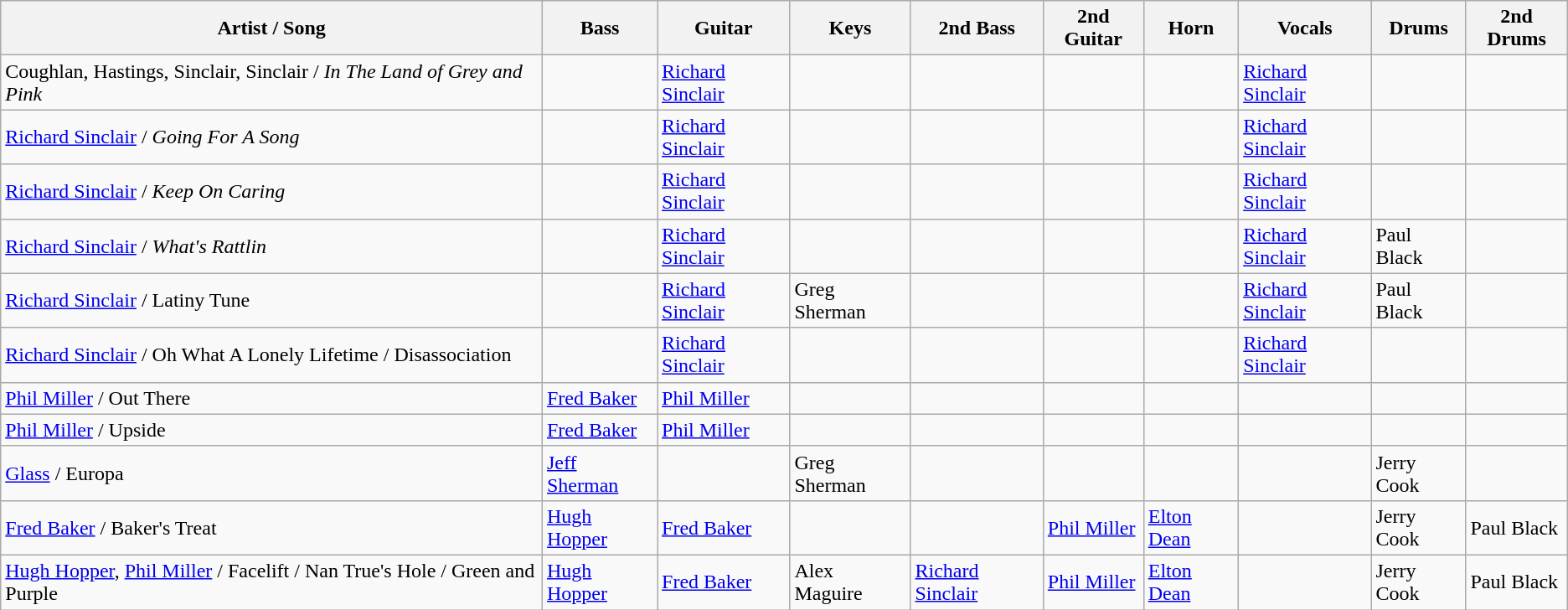<table class="wikitable">
<tr>
<th>Artist / Song</th>
<th>Bass</th>
<th>Guitar</th>
<th>Keys</th>
<th>2nd Bass</th>
<th>2nd Guitar</th>
<th>Horn</th>
<th>Vocals</th>
<th>Drums</th>
<th>2nd Drums</th>
</tr>
<tr>
<td>Coughlan, Hastings, Sinclair, Sinclair / <em>In The Land of Grey and Pink</em></td>
<td></td>
<td><a href='#'>Richard Sinclair</a></td>
<td></td>
<td></td>
<td></td>
<td></td>
<td><a href='#'>Richard Sinclair</a></td>
<td></td>
<td></td>
</tr>
<tr>
<td><a href='#'>Richard Sinclair</a> / <em>Going For A Song</em></td>
<td></td>
<td><a href='#'>Richard Sinclair</a></td>
<td></td>
<td></td>
<td></td>
<td></td>
<td><a href='#'>Richard Sinclair</a></td>
<td></td>
<td></td>
</tr>
<tr>
<td><a href='#'>Richard Sinclair</a> / <em>Keep On Caring</em></td>
<td></td>
<td><a href='#'>Richard Sinclair</a></td>
<td></td>
<td></td>
<td></td>
<td></td>
<td><a href='#'>Richard Sinclair</a></td>
<td></td>
<td></td>
</tr>
<tr>
<td><a href='#'>Richard Sinclair</a> / <em>What's Rattlin<strong></td>
<td></td>
<td><a href='#'>Richard Sinclair</a></td>
<td></td>
<td></td>
<td></td>
<td></td>
<td><a href='#'>Richard Sinclair</a></td>
<td>Paul Black</td>
<td></td>
</tr>
<tr>
<td><a href='#'>Richard Sinclair</a> / </em>Latiny Tune<em></td>
<td></td>
<td><a href='#'>Richard Sinclair</a></td>
<td>Greg Sherman</td>
<td></td>
<td></td>
<td></td>
<td><a href='#'>Richard Sinclair</a></td>
<td>Paul Black</td>
<td></td>
</tr>
<tr>
<td><a href='#'>Richard Sinclair</a> / </em>Oh What A Lonely Lifetime / Disassociation<em></td>
<td></td>
<td><a href='#'>Richard Sinclair</a></td>
<td></td>
<td></td>
<td></td>
<td></td>
<td><a href='#'>Richard Sinclair</a></td>
<td></td>
<td></td>
</tr>
<tr>
<td><a href='#'>Phil Miller</a> / </em>Out There<em></td>
<td><a href='#'>Fred Baker</a></td>
<td><a href='#'>Phil Miller</a></td>
<td></td>
<td></td>
<td></td>
<td></td>
<td></td>
<td></td>
<td></td>
</tr>
<tr>
<td><a href='#'>Phil Miller</a> / </em>Upside<em></td>
<td><a href='#'>Fred Baker</a></td>
<td><a href='#'>Phil Miller</a></td>
<td></td>
<td></td>
<td></td>
<td></td>
<td></td>
<td></td>
<td></td>
</tr>
<tr>
<td><a href='#'>Glass</a> / </em>Europa<em></td>
<td><a href='#'>Jeff Sherman</a></td>
<td></td>
<td>Greg Sherman</td>
<td></td>
<td></td>
<td></td>
<td></td>
<td>Jerry Cook</td>
<td></td>
</tr>
<tr>
<td><a href='#'>Fred Baker</a> / </em>Baker's Treat<em></td>
<td><a href='#'>Hugh Hopper</a></td>
<td><a href='#'>Fred Baker</a></td>
<td></td>
<td></td>
<td><a href='#'>Phil Miller</a></td>
<td><a href='#'>Elton Dean</a></td>
<td></td>
<td>Jerry Cook</td>
<td>Paul Black</td>
</tr>
<tr>
<td><a href='#'>Hugh Hopper</a>, <a href='#'>Phil Miller</a> / </em>Facelift / Nan True's Hole / Green and Purple<em></td>
<td><a href='#'>Hugh Hopper</a></td>
<td><a href='#'>Fred Baker</a></td>
<td>Alex Maguire</td>
<td><a href='#'>Richard Sinclair</a></td>
<td><a href='#'>Phil Miller</a></td>
<td><a href='#'>Elton Dean</a></td>
<td></td>
<td>Jerry Cook</td>
<td>Paul Black</td>
</tr>
</table>
